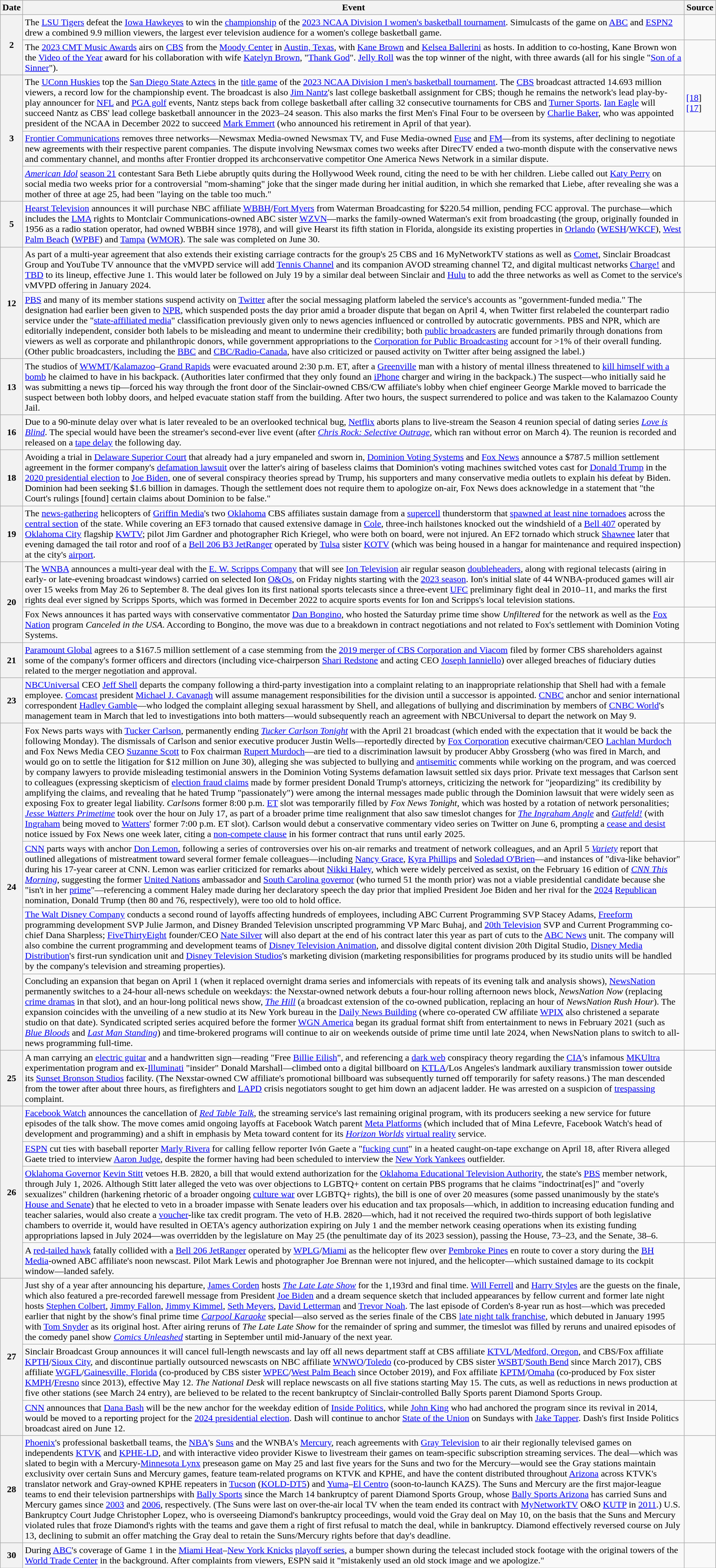<table class=wikitable>
<tr>
<th>Date</th>
<th>Event</th>
<th>Source</th>
</tr>
<tr>
<th rowspan=2>2</th>
<td>The <a href='#'>LSU Tigers</a> defeat the <a href='#'>Iowa Hawkeyes</a> to win the <a href='#'>championship</a> of the <a href='#'>2023 NCAA Division I women's basketball tournament</a>. Simulcasts of the game on <a href='#'>ABC</a> and <a href='#'>ESPN2</a> drew a combined 9.9 million viewers, the largest ever television audience for a women's college basketball game.</td>
<td></td>
</tr>
<tr>
<td>The <a href='#'>2023 CMT Music Awards</a> airs on <a href='#'>CBS</a> from the <a href='#'>Moody Center</a> in <a href='#'>Austin, Texas</a>, with <a href='#'>Kane Brown</a> and <a href='#'>Kelsea Ballerini</a> as hosts. In addition to co-hosting, Kane Brown won the <a href='#'>Video of the Year</a> award for his collaboration with wife <a href='#'>Katelyn Brown</a>, "<a href='#'>Thank God</a>". <a href='#'>Jelly Roll</a> was the top winner of the night, with three awards (all for his single "<a href='#'>Son of a Sinner</a>").</td>
<td></td>
</tr>
<tr>
<th rowspan=3>3</th>
<td>The <a href='#'>UConn Huskies</a> top the <a href='#'>San Diego State Aztecs</a> in the <a href='#'>title game</a> of the <a href='#'>2023 NCAA Division I men's basketball tournament</a>. The <a href='#'>CBS</a> broadcast attracted 14.693 million viewers, a record low for the championship event. The broadcast is also <a href='#'>Jim Nantz</a>'s last college basketball assignment for CBS; though he remains the network's lead play-by-play announcer for <a href='#'>NFL</a> and <a href='#'>PGA golf</a> events, Nantz steps back from college basketball after calling 32 consecutive tournaments for CBS and <a href='#'>Turner Sports</a>. <a href='#'>Ian Eagle</a> will succeed Nantz as CBS' lead college basketball announcer in the 2023–24 season. This also marks the first Men's Final Four to be overseen by <a href='#'>Charlie Baker</a>, who was appointed president of the NCAA in December 2022 to succeed <a href='#'>Mark Emmert</a> (who announced his retirement in April of that year).</td>
<td><a href='#'>[18</a>] <a href='#'>[17</a>]</td>
</tr>
<tr>
<td><a href='#'>Frontier Communications</a> removes three networks—Newsmax Media-owned Newsmax TV, and Fuse Media-owned <a href='#'>Fuse</a> and <a href='#'>FM</a>—from its systems, after declining to negotiate new agreements with their respective parent companies. The dispute involving Newsmax comes two weeks after DirecTV ended a two-month dispute with the conservative news and commentary channel, and  months after Frontier dropped its archconservative competitor One America News Network in a similar dispute.</td>
<td></td>
</tr>
<tr>
<td><em><a href='#'>American Idol</a></em> <a href='#'>season 21</a> contestant Sara Beth Liebe abruptly quits during the Hollywood Week round, citing the need to be with her children. Liebe called out <a href='#'>Katy Perry</a> on social media two weeks prior for a controversial "mom-shaming" joke that the singer made during her initial audition, in which she remarked that Liebe, after revealing she was a mother of three at age 25, had been "laying on the table too much."</td>
<td></td>
</tr>
<tr>
<th>5</th>
<td><a href='#'>Hearst Television</a> announces it will purchase NBC affiliate <a href='#'>WBBH</a>/<a href='#'>Fort Myers</a> from Waterman Broadcasting for $220.54 million, pending FCC approval. The purchase—which includes the <a href='#'>LMA</a> rights to Montclair Communications-owned ABC sister <a href='#'>WZVN</a>—marks the family-owned Waterman's exit from broadcasting (the group, originally founded in 1956 as a radio station operator, had owned WBBH since 1978), and will give Hearst its fifth station in Florida, alongside its existing properties in <a href='#'>Orlando</a> (<a href='#'>WESH</a>/<a href='#'>WKCF</a>), <a href='#'>West Palm Beach</a> (<a href='#'>WPBF</a>) and <a href='#'>Tampa</a> (<a href='#'>WMOR</a>). The sale was completed on June 30.</td>
<td></td>
</tr>
<tr>
<th rowspan="2">12</th>
<td>As part of a multi-year agreement that also extends their existing carriage contracts for the group's 25 CBS and 16 MyNetworkTV stations as well as <a href='#'>Comet</a>, Sinclair Broadcast Group and YouTube TV announce that the vMVPD service will add <a href='#'>Tennis Channel</a> and its companion AVOD streaming channel T2, and digital multicast networks <a href='#'>Charge!</a> and <a href='#'>TBD</a> to its lineup, effective June 1. This would later be followed on July 19 by a similar deal between Sinclair and <a href='#'>Hulu</a> to add the three networks as well as Comet to the service's vMVPD offering in January 2024.</td>
<td></td>
</tr>
<tr>
<td><a href='#'>PBS</a> and many of its member stations suspend activity on <a href='#'>Twitter</a> after the social messaging platform labeled the service's accounts as "government-funded media." The designation had earlier been given to <a href='#'>NPR</a>, which suspended posts the day prior amid a broader dispute that began on April 4, when Twitter first relabeled the counterpart radio service under the "<a href='#'>state-affiliated media</a>" classification previously given only to news agencies influenced or controlled by autocratic governments. PBS and NPR, which are editorially independent, consider both labels to be misleading and meant to undermine their credibility; both <a href='#'>public broadcasters</a> are funded primarily through donations from viewers as well as corporate and philanthropic donors, while government appropriations to the <a href='#'>Corporation for Public Broadcasting</a> account for >1% of their overall funding. (Other public broadcasters, including the <a href='#'>BBC</a> and <a href='#'>CBC/Radio-Canada</a>, have also criticized or paused activity on Twitter after being assigned the label.)</td>
<td><br></td>
</tr>
<tr>
<th>13</th>
<td>The studios of <a href='#'>WWMT</a>/<a href='#'>Kalamazoo</a>–<a href='#'>Grand Rapids</a> were evacuated around 2:30 p.m. ET, after a <a href='#'>Greenville</a> man with a history of mental illness threatened to <a href='#'>kill himself with a bomb</a> he claimed to have in his backpack. (Authorities later confirmed that they only found an <a href='#'>iPhone</a> charger and wiring in the backpack.) The suspect—who initially said he was submitting a news tip—forced his way through the front door of the Sinclair-owned CBS/CW affiliate's lobby when chief engineer George Markle moved to barricade the suspect between both lobby doors, and helped evacuate station staff from the building. After two hours, the suspect surrendered to police and was taken to the Kalamazoo County Jail.</td>
<td><br></td>
</tr>
<tr>
<th>16</th>
<td>Due to a 90-minute delay over what is later revealed to be an overlooked technical bug, <a href='#'>Netflix</a> aborts plans to live-stream the Season 4 reunion special of dating series <em><a href='#'>Love is Blind</a></em>. The special would have been the streamer's second-ever live event (after <em><a href='#'>Chris Rock: Selective Outrage</a></em>, which ran without error on March 4). The reunion is recorded and released on a <a href='#'>tape delay</a> the following day.</td>
<td><br></td>
</tr>
<tr>
<th>18</th>
<td>Avoiding a trial in <a href='#'>Delaware Superior Court</a> that already had a jury empaneled and sworn in, <a href='#'>Dominion Voting Systems</a> and <a href='#'>Fox News</a> announce a $787.5 million settlement agreement in the former company's <a href='#'>defamation lawsuit</a> over the latter's airing of baseless claims that Dominion's voting machines switched votes cast for <a href='#'>Donald Trump</a> in the <a href='#'>2020 presidential election</a> to <a href='#'>Joe Biden</a>, one of several conspiracy theories spread by Trump, his supporters and many conservative media outlets to explain his defeat by Biden. Dominion had been seeking $1.6 billion in damages. Though the settlement does not require them to apologize on-air, Fox News does acknowledge in a statement that "the Court's rulings [found] certain claims about Dominion to be false."</td>
<td></td>
</tr>
<tr>
<th>19</th>
<td>The <a href='#'>news-gathering</a> helicopters of <a href='#'>Griffin Media</a>'s two <a href='#'>Oklahoma</a> CBS affiliates sustain damage from a <a href='#'>supercell</a> thunderstorm that <a href='#'>spawned at least nine tornadoes</a> across the <a href='#'>central section</a> of the state. While covering an EF3 tornado that caused extensive damage in <a href='#'>Cole</a>, three-inch hailstones knocked out the windshield of a <a href='#'>Bell 407</a> operated by <a href='#'>Oklahoma City</a> flagship <a href='#'>KWTV</a>; pilot Jim Gardner and photographer Rich Kriegel, who were both on board, were not injured. An EF2 tornado which struck <a href='#'>Shawnee</a> later that evening damaged the tail rotor and roof of a <a href='#'>Bell 206 B3 JetRanger</a> operated by <a href='#'>Tulsa</a> sister <a href='#'>KOTV</a> (which was being housed in a hangar for maintenance and required inspection) at the city's <a href='#'>airport</a>.</td>
<td></td>
</tr>
<tr>
<th rowspan=2>20</th>
<td>The <a href='#'>WNBA</a> announces a multi-year deal with the <a href='#'>E. W. Scripps Company</a> that will see <a href='#'>Ion Television</a> air regular season <a href='#'>doubleheaders</a>, along with regional telecasts (airing in early- or late-evening broadcast windows) carried on selected Ion <a href='#'>O&Os</a>, on Friday nights starting with the <a href='#'>2023 season</a>. Ion's initial slate of 44 WNBA-produced games will air over 15 weeks from May 26 to September 8. The deal gives Ion its first national sports telecasts since a three-event <a href='#'>UFC</a> preliminary fight deal in 2010–11, and marks the first rights deal ever signed by Scripps Sports, which was formed in December 2022 to acquire sports events for Ion and Scripps's local television stations.</td>
<td><br></td>
</tr>
<tr>
<td>Fox News announces it has parted ways with conservative commentator <a href='#'>Dan Bongino</a>, who hosted the Saturday prime time show <em>Unfiltered</em> for the network as well as the <a href='#'>Fox Nation</a> program <em>Canceled in the USA</em>. According to Bongino, the move was due to a breakdown in contract negotiations and not related to Fox's settlement with Dominion Voting Systems.</td>
<td></td>
</tr>
<tr>
<th>21</th>
<td><a href='#'>Paramount Global</a> agrees to a $167.5 million settlement of a case stemming from the <a href='#'>2019 merger of CBS Corporation and Viacom</a> filed by former CBS shareholders against some of the company's former officers and directors (including vice-chairperson <a href='#'>Shari Redstone</a> and acting CEO <a href='#'>Joseph Ianniello</a>) over alleged breaches of fiduciary duties related to the merger negotiation and approval.</td>
<td></td>
</tr>
<tr>
<th>23</th>
<td><a href='#'>NBCUniversal</a> CEO <a href='#'>Jeff Shell</a> departs the company following a third-party investigation into a complaint relating to an inappropriate relationship that Shell had with a female employee. <a href='#'>Comcast</a> president <a href='#'>Michael J. Cavanagh</a> will assume management responsibilities for the division until a successor is appointed. <a href='#'>CNBC</a> anchor and senior international correspondent <a href='#'>Hadley Gamble</a>—who lodged the complaint alleging sexual harassment by Shell, and allegations of bullying and discrimination by members of <a href='#'>CNBC World</a>'s management team in March that led to investigations into both matters—would subsequently reach an agreement with NBCUniversal to depart the network on May 9.</td>
<td></td>
</tr>
<tr>
<th rowspan=4>24</th>
<td>Fox News parts ways with <a href='#'>Tucker Carlson</a>, permanently ending <em><a href='#'>Tucker Carlson Tonight</a></em> with the April 21 broadcast (which ended with the expectation that it would be back the following Monday). The dismissals of Carlson and senior executive producer Justin Wells—reportedly directed by <a href='#'>Fox Corporation</a> executive chairman/CEO <a href='#'>Lachlan Murdoch</a> and Fox News Media CEO <a href='#'>Suzanne Scott</a> to Fox chairman <a href='#'>Rupert Murdoch</a>—are tied to a discrimination lawsuit by producer Abby Grossberg (who was fired in March, and would go on to settle the litigation for $12 million on June 30), alleging she was subjected to bullying and <a href='#'>antisemitic</a> comments while working on the program, and was coerced by company lawyers to provide misleading testimonial answers in the Dominion Voting Systems defamation lawsuit settled six days prior. Private text messages that Carlson sent to colleagues (expressing skepticism of <a href='#'>election fraud claims</a> made by former president Donald Trump's attorneys, criticizing the network for "jeopardizing" its credibility by amplifying the claims, and revealing that he hated Trump "passionately") were among the internal messages made public through the Dominion lawsuit that were widely seen as exposing Fox to greater legal liability. <em>Carlson</em>s former 8:00 p.m. <a href='#'>ET</a> slot was temporarily filled by <em>Fox News Tonight</em>, which was hosted by a rotation of network personalities; <em><a href='#'>Jesse Watters Primetime</a></em> took over the hour on July 17, as part of a broader prime time realignment that also saw timeslot changes for <em><a href='#'>The Ingraham Angle</a></em> and <em><a href='#'>Gutfeld!</a></em> (with <a href='#'>Ingraham</a> being moved to <a href='#'>Watters</a>' former 7:00 p.m. ET slot). Carlson would debut a conservative commentary video series on Twitter on June 6, prompting a <a href='#'>cease and desist</a> notice issued by Fox News one week later, citing a <a href='#'>non-compete clause</a> in his former contract that runs until early 2025.</td>
<td><br><br><br><br></td>
</tr>
<tr>
<td><a href='#'>CNN</a> parts ways with anchor <a href='#'>Don Lemon</a>, following a series of controversies over his on-air remarks and treatment of network colleagues, and an April 5 <em><a href='#'>Variety</a></em> report that outlined allegations of mistreatment toward several former female colleagues—including <a href='#'>Nancy Grace</a>, <a href='#'>Kyra Phillips</a> and <a href='#'>Soledad O'Brien</a>—and instances of "diva-like behavior" during his 17-year career at CNN. Lemon was earlier criticized for remarks about <a href='#'>Nikki Haley</a>, which were widely perceived as sexist, on the February 16 edition of <em><a href='#'>CNN This Morning</a></em>, suggesting the former <a href='#'>United Nations</a> ambassador and <a href='#'>South Carolina governor</a> (who turned 51 the month prior) was not a viable presidential candidate because she "isn't in her <a href='#'>prime</a>"—referencing a comment Haley made during her declaratory speech the day prior that implied President Joe Biden and her rival for the <a href='#'>2024</a> <a href='#'>Republican</a> nomination, Donald Trump (then 80 and 76, respectively), were too old to hold office.</td>
<td><br><br></td>
</tr>
<tr>
<td><a href='#'>The Walt Disney Company</a> conducts a second round of layoffs affecting hundreds of employees, including ABC Current Programming SVP Stacey Adams, <a href='#'>Freeform</a> programming development SVP Julie Jarmon, and Disney Branded Television unscripted programming VP Marc Buhaj, and <a href='#'>20th Television</a> SVP and Current Programming co-chief Dana Sharpless; <a href='#'>FiveThirtyEight</a> founder/CEO <a href='#'>Nate Silver</a> will also depart at the end of his contract later this year as part of cuts to the <a href='#'>ABC News</a> unit. The company will also combine the current programming and development teams of <a href='#'>Disney Television Animation</a>, and dissolve digital content division 20th Digital Studio, <a href='#'>Disney Media Distribution</a>'s first-run syndication unit and <a href='#'>Disney Television Studios</a>'s marketing division (marketing responsibilities for programs produced by its studio units will be handled by the company's television and streaming properties).</td>
<td><br></td>
</tr>
<tr>
<td>Concluding an expansion that began on April 1 (when it replaced overnight drama series and infomercials with repeats of its evening talk and analysis shows), <a href='#'>NewsNation</a> permanently switches to a 24-hour all-news schedule on weekdays: the Nexstar-owned network debuts a four-hour rolling afternoon news block, <em>NewsNation Now</em> (replacing <a href='#'>crime dramas</a> in that slot), and an hour-long political news show, <em><a href='#'>The Hill</a></em> (a broadcast extension of the co-owned publication, replacing an hour of <em>NewsNation Rush Hour</em>). The expansion coincides with the unveiling of a new studio at its New York bureau in the <a href='#'>Daily News Building</a> (where co-operated CW affiliate <a href='#'>WPIX</a> also christened a separate studio on that date). Syndicated scripted series acquired before the former <a href='#'>WGN America</a> began its gradual format shift from entertainment to news in February 2021 (such as <em><a href='#'>Blue Bloods</a></em> and <em><a href='#'>Last Man Standing</a></em>) and time-brokered programs will continue to air on weekends outside of prime time until late 2024, when NewsNation plans to switch to all-news programming full-time.</td>
<td><br></td>
</tr>
<tr>
<th>25</th>
<td>A man carrying an <a href='#'>electric guitar</a> and a handwritten sign—reading "Free <a href='#'>Billie Eilish</a>", and referencing a <a href='#'>dark web</a> conspiracy theory regarding the <a href='#'>CIA</a>'s infamous <a href='#'>MKUltra</a> experimentation program and ex-<a href='#'>Illuminati</a> "insider" Donald Marshall—climbed onto a digital billboard on <a href='#'>KTLA</a>/Los Angeles's landmark auxiliary transmission tower outside its <a href='#'>Sunset Bronson Studios</a> facility. (The Nexstar-owned CW affiliate's promotional billboard was subsequently turned off temporarily for safety reasons.) The man descended from the tower after about three hours, as firefighters and <a href='#'>LAPD</a> crisis negotiators sought to get him down an adjacent ladder. He was arrested on a suspicion of <a href='#'>trespassing</a> complaint.</td>
<td></td>
</tr>
<tr>
<th rowspan=4>26</th>
<td><a href='#'>Facebook Watch</a> announces the cancellation of <em><a href='#'>Red Table Talk</a></em>, the streaming service's last remaining original program, with its producers seeking a new service for future episodes of the talk show. The move comes amid ongoing layoffs at Facebook Watch parent <a href='#'>Meta Platforms</a> (which included that of Mina Lefevre, Facebook Watch's head of development and programming) and a shift in emphasis by Meta toward content for its <em><a href='#'>Horizon Worlds</a></em> <a href='#'>virtual reality</a> service.</td>
<td></td>
</tr>
<tr>
<td><a href='#'>ESPN</a> cut ties with baseball reporter <a href='#'>Marly Rivera</a> for calling fellow reporter Ivón Gaete a "<a href='#'>fucking cunt</a>" in a heated caught-on-tape exchange on April 18, after Rivera alleged Gaete tried to interview <a href='#'>Aaron Judge</a>, despite the former having had been scheduled to interview the <a href='#'>New York Yankees</a> outfielder.</td>
<td></td>
</tr>
<tr>
<td><a href='#'>Oklahoma Governor</a> <a href='#'>Kevin Stitt</a> vetoes H.B. 2820, a bill that would extend authorization for the <a href='#'>Oklahoma Educational Television Authority</a>, the state's <a href='#'>PBS</a> member network, through July 1, 2026. Although Stitt later alleged the veto was over objections to LGBTQ+ content on certain PBS programs that he claims "indoctrinat[es]" and "overly sexualizes" children (harkening rhetoric of a broader ongoing <a href='#'>culture war</a> over LGBTQ+ rights), the bill is one of over 20 measures (some passed unanimously by the state's <a href='#'>House and Senate</a>) that he elected to veto in a broader impasse with Senate leaders over his education and tax proposals—which, in addition to increasing education funding and teacher salaries, would also create a <a href='#'>voucher</a>-like tax credit program. The veto of H.B. 2820—which, had it not received  the required two-thirds support of both legislative chambers to override it, would have resulted in OETA's agency authorization expiring on July 1 and the member network ceasing operations when its existing funding appropriations lapsed in July 2024—was overridden by the legislature on May 25 (the penultimate day of its 2023 session), passing the House, 73–23, and the Senate, 38–6.</td>
<td><br><br></td>
</tr>
<tr>
<td>A <a href='#'>red-tailed hawk</a> fatally collided with a <a href='#'>Bell 206 JetRanger</a> operated by <a href='#'>WPLG</a>/<a href='#'>Miami</a> as the helicopter flew over <a href='#'>Pembroke Pines</a> en route to cover a story during the <a href='#'>BH Media</a>-owned ABC affiliate's noon newscast. Pilot Mark Lewis and photographer Joe Brennan were not injured, and the helicopter—which sustained damage to its cockpit window—landed safely.</td>
<td></td>
</tr>
<tr>
<th rowspan=3>27</th>
<td>Just shy of a year after announcing his departure, <a href='#'>James Corden</a>  hosts <em><a href='#'>The Late Late Show</a></em> for the 1,193rd and final time. <a href='#'>Will Ferrell</a> and <a href='#'>Harry Styles</a> are the guests on the finale, which  also featured a pre-recorded farewell message from President <a href='#'>Joe Biden</a> and a dream sequence sketch that included appearances by fellow current and former late night hosts <a href='#'>Stephen Colbert</a>, <a href='#'>Jimmy Fallon</a>, <a href='#'>Jimmy Kimmel</a>, <a href='#'>Seth Meyers</a>, <a href='#'>David Letterman</a> and <a href='#'>Trevor Noah</a>. The last episode of Corden's 8-year run as host—which was preceded earlier that night by the show's final prime time <em><a href='#'>Carpool Karaoke</a></em> special—also served as the series finale of the CBS <a href='#'>late night talk franchise</a>, which debuted in January 1995 with <a href='#'>Tom Snyder</a> as its original host. After airing reruns of <em>The Late Late Show</em> for the remainder of spring and summer, the timeslot was filled by reruns and unaired episodes of the comedy panel show <em><a href='#'>Comics Unleashed</a></em> starting in September until mid-January of the next year.</td>
<td><br><br></td>
</tr>
<tr>
<td>Sinclair Broadcast Group announces it will cancel full-length newscasts and lay off all news department staff at CBS affiliate <a href='#'>KTVL</a>/<a href='#'>Medford, Oregon</a>, and CBS/Fox affiliate <a href='#'>KPTH</a>/<a href='#'>Sioux City</a>, and discontinue partially outsourced newscasts on NBC affiliate <a href='#'>WNWO</a>/<a href='#'>Toledo</a> (co-produced by CBS sister <a href='#'>WSBT</a>/<a href='#'>South Bend</a> since March 2017), CBS affiliate <a href='#'>WGFL</a>/<a href='#'>Gainesville, Florida</a> (co-produced by CBS sister <a href='#'>WPEC</a>/<a href='#'>West Palm Beach</a> since October 2019), and Fox affiliate <a href='#'>KPTM</a>/<a href='#'>Omaha</a> (co-produced by Fox sister <a href='#'>KMPH</a>/<a href='#'>Fresno</a> since 2013), effective May 12. <em>The National Desk</em> will replace newscasts on all five stations starting May 15. The cuts, as well as reductions in news production at five other stations (see March 24 entry), are believed to be related to the recent bankruptcy of Sinclair-controlled Bally Sports parent Diamond Sports Group.</td>
<td><br><br><br></td>
</tr>
<tr>
<td><a href='#'>CNN</a> announces that <a href='#'>Dana Bash</a> will be the new anchor for the weekday edition of <a href='#'>Inside Politics</a>, while <a href='#'>John King</a> who had anchored the program since its revival in 2014, would be moved to a reporting project for the <a href='#'>2024 presidential election</a>. Dash will continue to anchor <a href='#'>State of the Union</a> on Sundays with <a href='#'>Jake Tapper</a>. Dash's first Inside Politics broadcast aired on June 12.</td>
<td></td>
</tr>
<tr>
<th>28</th>
<td><a href='#'>Phoenix</a>'s professional basketball teams, the <a href='#'>NBA</a>'s <a href='#'>Suns</a> and the WNBA's <a href='#'>Mercury</a>, reach agreements with <a href='#'>Gray Television</a> to air their regionally televised games on independents <a href='#'>KTVK</a> and <a href='#'>KPHE-LD</a>, and with interactive video provider Kiswe to livestream their games on team-specific subscription streaming services. The deal—which was slated to begin with a Mercury-<a href='#'>Minnesota Lynx</a> preseason game on May 25 and last five years for the Suns and two for the Mercury—would see the Gray stations maintain exclusivity over certain Suns and Mercury games, feature team-related programs on KTVK and KPHE, and have the content distributed throughout <a href='#'>Arizona</a> across KTVK's translator network and Gray-owned KPHE repeaters in <a href='#'>Tucson</a> (<a href='#'>KOLD-DT5</a>) and <a href='#'>Yuma</a>–<a href='#'>El Centro</a> (soon-to-launch KAZS). The Suns and Mercury are the first major-league teams to end their television partnerships with <a href='#'>Bally Sports</a> since the March 14 bankruptcy of parent Diamond Sports Group, whose <a href='#'>Bally Sports Arizona</a> has carried Suns and Mercury games since <a href='#'>2003</a> and <a href='#'>2006</a>, respectively. (The Suns were last on over-the-air local TV when the team ended its contract with <a href='#'>MyNetworkTV</a> O&O <a href='#'>KUTP</a> in <a href='#'>2011</a>.) U.S. Bankruptcy Court Judge Christopher Lopez, who is overseeing Diamond's bankruptcy proceedings, would void the Gray deal on May 10, on the basis that the Suns and Mercury violated rules that froze Diamond's rights with the teams and gave them a right of first refusal to match the deal, while in bankruptcy. Diamond effectively reversed course on July 13, declining to submit an offer matching the Gray deal to retain the Suns/Mercury rights before that day's deadline.</td>
<td><br><br><br><br></td>
</tr>
<tr>
<th>30</th>
<td>During <a href='#'>ABC</a>'s coverage of Game 1 in the <a href='#'>Miami Heat</a>–<a href='#'>New York Knicks</a> <a href='#'>playoff series</a>, a bumper shown during the telecast included stock footage with the original towers of the <a href='#'>World Trade Center</a> in the background. After complaints from viewers, ESPN said it "mistakenly used an old stock image and we apologize."</td>
<td></td>
</tr>
</table>
